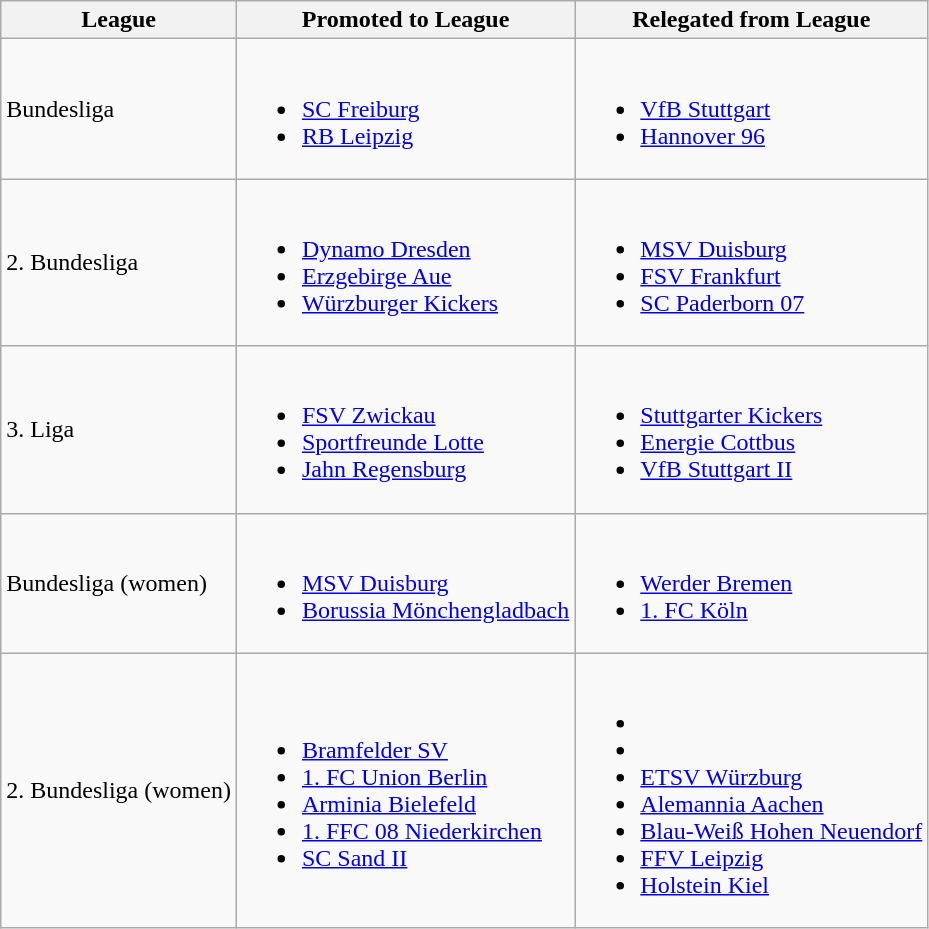<table class="wikitable">
<tr>
<th>League</th>
<th>Promoted to League</th>
<th>Relegated from League</th>
</tr>
<tr>
<td>Bundesliga</td>
<td><br><ul><li><a href='#'>SC Freiburg</a></li><li><a href='#'>RB Leipzig</a></li></ul></td>
<td><br><ul><li><a href='#'>VfB Stuttgart</a></li><li><a href='#'>Hannover 96</a></li></ul></td>
</tr>
<tr>
<td>2. Bundesliga</td>
<td><br><ul><li><a href='#'>Dynamo Dresden</a></li><li><a href='#'>Erzgebirge Aue</a></li><li><a href='#'>Würzburger Kickers</a></li></ul></td>
<td><br><ul><li><a href='#'>MSV Duisburg</a></li><li><a href='#'>FSV Frankfurt</a></li><li><a href='#'>SC Paderborn 07</a></li></ul></td>
</tr>
<tr>
<td>3. Liga</td>
<td><br><ul><li><a href='#'>FSV Zwickau</a></li><li><a href='#'>Sportfreunde Lotte</a></li><li><a href='#'>Jahn Regensburg</a></li></ul></td>
<td><br><ul><li><a href='#'>Stuttgarter Kickers</a></li><li><a href='#'>Energie Cottbus</a></li><li><a href='#'>VfB Stuttgart II</a></li></ul></td>
</tr>
<tr>
<td>Bundesliga (women)</td>
<td><br><ul><li><a href='#'>MSV Duisburg</a></li><li><a href='#'>Borussia Mönchengladbach</a></li></ul></td>
<td><br><ul><li><a href='#'>Werder Bremen</a></li><li><a href='#'>1. FC Köln</a></li></ul></td>
</tr>
<tr>
<td>2. Bundesliga (women)</td>
<td><br><ul><li><a href='#'>Bramfelder SV</a></li><li><a href='#'>1. FC Union Berlin</a></li><li><a href='#'>Arminia Bielefeld</a></li><li><a href='#'>1. FFC 08 Niederkirchen</a></li><li><a href='#'>SC Sand II</a></li></ul></td>
<td><br><ul><li></li><li></li><li><a href='#'>ETSV Würzburg</a></li><li><a href='#'>Alemannia Aachen</a></li><li><a href='#'>Blau-Weiß Hohen Neuendorf</a></li><li><a href='#'>FFV Leipzig</a></li><li><a href='#'>Holstein Kiel</a></li></ul></td>
</tr>
</table>
